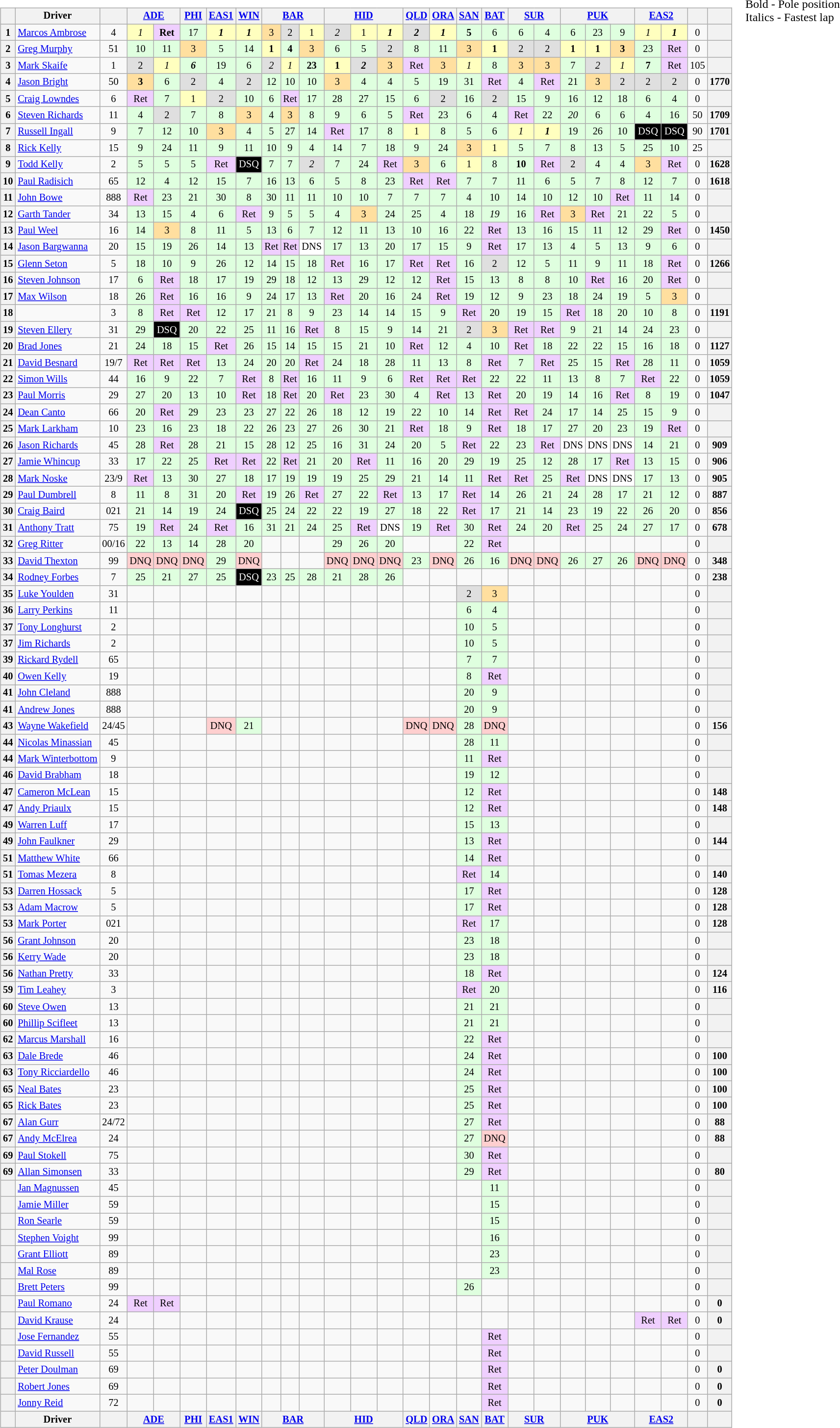<table>
<tr>
<td><br><table class="wikitable" style="font-size: 85%; text-align: center">
<tr>
<th valign="middle"></th>
<th valign="middle">Driver</th>
<th valign="middle"></th>
<th colspan=2><a href='#'>ADE</a><br></th>
<th><a href='#'>PHI</a><br></th>
<th><a href='#'>EAS1</a><br></th>
<th><a href='#'>WIN</a><br></th>
<th colspan=3><a href='#'>BAR</a><br></th>
<th colspan=3><a href='#'>HID</a><br></th>
<th><a href='#'>QLD</a><br></th>
<th><a href='#'>ORA</a><br></th>
<th><a href='#'>SAN</a><br></th>
<th><a href='#'>BAT</a><br></th>
<th colspan=2><a href='#'>SUR</a><br></th>
<th colspan=3><a href='#'>PUK</a><br></th>
<th colspan=2><a href='#'>EAS2</a><br></th>
<th style="vertical-align:middle; width:2%;"></th>
<th valign="middle"></th>
</tr>
<tr>
<th>1</th>
<td style="text-align:left;"> <a href='#'>Marcos Ambrose</a></td>
<td>4</td>
<td style="background:#ffffbf;"><em>1</em></td>
<td style="background:#efcfff;"><strong>Ret</strong></td>
<td style="background:#dfffdf;">17</td>
<td style="background:#ffffbf;"><strong><em>1</em></strong></td>
<td style="background:#ffffbf;"><strong><em>1</em></strong></td>
<td style="background:#ffdf9f;">3</td>
<td style="background:#dfdfdf;">2</td>
<td style="background:#ffffbf;">1</td>
<td style="background:#dfdfdf;"><em>2</em></td>
<td style="background:#ffffbf;">1</td>
<td style="background:#ffffbf;"><strong><em>1</em></strong></td>
<td style="background:#dfdfdf;"><strong><em>2</em></strong></td>
<td style="background:#ffffbf;"><strong><em>1</em></strong></td>
<td style="background:#dfffdf;"><strong>5</strong></td>
<td style="background:#dfffdf;">6</td>
<td style="background:#dfffdf;">6</td>
<td style="background:#dfffdf;">4</td>
<td style="background:#dfffdf;">6</td>
<td style="background:#dfffdf;">23</td>
<td style="background:#dfffdf;">9</td>
<td style="background:#ffffbf;"><em>1</em></td>
<td style="background:#ffffbf;"><strong><em>1</em></strong></td>
<td>0</td>
<th></th>
</tr>
<tr>
<th>2</th>
<td style="text-align:left;"> <a href='#'>Greg Murphy</a></td>
<td>51</td>
<td style="background:#dfffdf;">10</td>
<td style="background:#dfffdf;">11</td>
<td style="background:#ffdf9f;">3</td>
<td style="background:#dfffdf;">5</td>
<td style="background:#dfffdf;">14</td>
<td style="background:#ffffbf;"><strong>1</strong></td>
<td style="background:#dfffdf;"><strong>4</strong></td>
<td style="background:#ffdf9f;">3</td>
<td style="background:#dfffdf;">6</td>
<td style="background:#dfffdf;">5</td>
<td style="background:#dfdfdf;">2</td>
<td style="background:#dfffdf;">8</td>
<td style="background:#dfffdf;">11</td>
<td style="background:#ffdf9f;">3</td>
<td style="background:#ffffbf;"><strong>1</strong></td>
<td style="background:#dfdfdf;">2</td>
<td style="background:#dfdfdf;">2</td>
<td style="background:#ffffbf;"><strong>1</strong></td>
<td style="background:#ffffbf;"><strong>1</strong></td>
<td style="background:#ffdf9f;"><strong>3</strong></td>
<td style="background:#dfffdf;">23</td>
<td style="background:#efcfff;">Ret</td>
<td>0</td>
<th></th>
</tr>
<tr>
<th>3</th>
<td style="text-align:left;"> <a href='#'>Mark Skaife</a></td>
<td>1</td>
<td style="background:#dfdfdf;">2</td>
<td style="background:#ffffbf;"><em>1</em></td>
<td style="background:#dfffdf;"><strong><em>6</em></strong></td>
<td style="background:#dfffdf;">19</td>
<td style="background:#dfffdf;">6</td>
<td style="background:#dfdfdf;"><em>2</em></td>
<td style="background:#ffffbf;"><em>1</em></td>
<td style="background:#dfffdf;"><strong>23</strong></td>
<td style="background:#ffffbf;"><strong>1</strong></td>
<td style="background:#dfdfdf;"><strong><em>2</em></strong></td>
<td style="background:#ffdf9f;">3</td>
<td style="background:#efcfff;">Ret</td>
<td style="background:#ffdf9f;">3</td>
<td style="background:#ffffbf;"><em>1</em></td>
<td style="background:#dfffdf;">8</td>
<td style="background:#ffdf9f;">3</td>
<td style="background:#ffdf9f;">3</td>
<td style="background:#dfffdf;">7</td>
<td style="background:#dfdfdf;"><em>2</em></td>
<td style="background:#ffffbf;"><em>1</em></td>
<td style="background:#dfffdf;"><strong>7</strong></td>
<td style="background:#efcfff;">Ret</td>
<td>105</td>
<th></th>
</tr>
<tr>
<th>4</th>
<td style="text-align:left;"> <a href='#'>Jason Bright</a></td>
<td>50</td>
<td style="background:#ffdf9f;"><strong>3</strong></td>
<td style="background:#dfffdf;">6</td>
<td style="background:#dfdfdf;">2</td>
<td style="background:#dfffdf;">4</td>
<td style="background:#dfdfdf;">2</td>
<td style="background:#dfffdf;">12</td>
<td style="background:#dfffdf;">10</td>
<td style="background:#dfffdf;">10</td>
<td style="background:#ffdf9f;">3</td>
<td style="background:#dfffdf;">4</td>
<td style="background:#dfffdf;">4</td>
<td style="background:#dfffdf;">5</td>
<td style="background:#dfffdf;">19</td>
<td style="background:#dfffdf;">31</td>
<td style="background:#efcfff;">Ret</td>
<td style="background:#dfffdf;">4</td>
<td style="background:#efcfff;">Ret</td>
<td style="background:#dfffdf;">21</td>
<td style="background:#ffdf9f;">3</td>
<td style="background:#dfdfdf;">2</td>
<td style="background:#dfdfdf;">2</td>
<td style="background:#dfdfdf;">2</td>
<td>0</td>
<th>1770</th>
</tr>
<tr>
<th>5</th>
<td style="text-align:left;"> <a href='#'>Craig Lowndes</a></td>
<td>6</td>
<td style="background:#efcfff;">Ret</td>
<td style="background:#dfffdf;">7</td>
<td style="background:#ffffbf;">1</td>
<td style="background:#dfdfdf;">2</td>
<td style="background:#dfffdf;">10</td>
<td style="background:#dfffdf;">6</td>
<td style="background:#efcfff;">Ret</td>
<td style="background:#dfffdf;">17</td>
<td style="background:#dfffdf;">28</td>
<td style="background:#dfffdf;">27</td>
<td style="background:#dfffdf;">15</td>
<td style="background:#dfffdf;">6</td>
<td style="background:#dfdfdf;">2</td>
<td style="background:#dfffdf;">16</td>
<td style="background:#dfdfdf;">2</td>
<td style="background:#dfffdf;">15</td>
<td style="background:#dfffdf;">9</td>
<td style="background:#dfffdf;">16</td>
<td style="background:#dfffdf;">12</td>
<td style="background:#dfffdf;">18</td>
<td style="background:#dfffdf;">6</td>
<td style="background:#dfffdf;">4</td>
<td>0</td>
<th></th>
</tr>
<tr>
<th>6</th>
<td style="text-align:left;"> <a href='#'>Steven Richards</a></td>
<td>11</td>
<td style="background:#dfffdf;">4</td>
<td style="background:#dfdfdf;">2</td>
<td style="background:#dfffdf;">7</td>
<td style="background:#dfffdf;">8</td>
<td style="background:#ffdf9f;">3</td>
<td style="background:#dfffdf;">4</td>
<td style="background:#ffdf9f;">3</td>
<td style="background:#dfffdf;">8</td>
<td style="background:#dfffdf;">9</td>
<td style="background:#dfffdf;">6</td>
<td style="background:#dfffdf;">5</td>
<td style="background:#efcfff;">Ret</td>
<td style="background:#dfffdf;">23</td>
<td style="background:#dfffdf;">6</td>
<td style="background:#dfffdf;">4</td>
<td style="background:#efcfff;">Ret</td>
<td style="background:#dfffdf;">22</td>
<td style="background:#dfffdf;"><em>20</em></td>
<td style="background:#dfffdf;">6</td>
<td style="background:#dfffdf;">6</td>
<td style="background:#dfffdf;">4</td>
<td style="background:#dfffdf;">16</td>
<td>50</td>
<th>1709</th>
</tr>
<tr>
<th>7</th>
<td style="text-align:left;"> <a href='#'>Russell Ingall</a></td>
<td>9</td>
<td style="background:#dfffdf;">7</td>
<td style="background:#dfffdf;">12</td>
<td style="background:#dfffdf;">10</td>
<td style="background:#ffdf9f;">3</td>
<td style="background:#dfffdf;">4</td>
<td style="background:#dfffdf;">5</td>
<td style="background:#dfffdf;">27</td>
<td style="background:#dfffdf;">14</td>
<td style="background:#efcfff;">Ret</td>
<td style="background:#dfffdf;">17</td>
<td style="background:#dfffdf;">8</td>
<td style="background:#ffffbf;">1</td>
<td style="background:#dfffdf;">8</td>
<td style="background:#dfffdf;">5</td>
<td style="background:#dfffdf;">6</td>
<td style="background:#ffffbf;"><em>1</em></td>
<td style="background:#ffffbf;"><strong><em>1</em></strong></td>
<td style="background:#dfffdf;">19</td>
<td style="background:#dfffdf;">26</td>
<td style="background:#dfffdf;">10</td>
<td style="background:#000; color:white;">DSQ</td>
<td style="background:#000; color:white;">DSQ</td>
<td>90</td>
<th>1701</th>
</tr>
<tr>
<th>8</th>
<td style="text-align:left;"> <a href='#'>Rick Kelly</a></td>
<td>15</td>
<td style="background:#dfffdf;">9</td>
<td style="background:#dfffdf;">24</td>
<td style="background:#dfffdf;">11</td>
<td style="background:#dfffdf;">9</td>
<td style="background:#dfffdf;">11</td>
<td style="background:#dfffdf;">10</td>
<td style="background:#dfffdf;">9</td>
<td style="background:#dfffdf;">4</td>
<td style="background:#dfffdf;">14</td>
<td style="background:#dfffdf;">7</td>
<td style="background:#dfffdf;">18</td>
<td style="background:#dfffdf;">9</td>
<td style="background:#dfffdf;">24</td>
<td style="background:#ffdf9f;">3</td>
<td style="background:#ffffbf;">1</td>
<td style="background:#dfffdf;">5</td>
<td style="background:#dfffdf;">7</td>
<td style="background:#dfffdf;">8</td>
<td style="background:#dfffdf;">13</td>
<td style="background:#dfffdf;">5</td>
<td style="background:#dfffdf;">25</td>
<td style="background:#dfffdf;">10</td>
<td>25</td>
<th></th>
</tr>
<tr>
<th>9</th>
<td style="text-align:left;"> <a href='#'>Todd Kelly</a></td>
<td>2</td>
<td style="background:#dfffdf;">5</td>
<td style="background:#dfffdf;">5</td>
<td style="background:#dfffdf;">5</td>
<td style="background:#efcfff;">Ret</td>
<td style="background:#000; color:white;">DSQ</td>
<td style="background:#dfffdf;">7</td>
<td style="background:#dfffdf;">7</td>
<td style="background:#dfdfdf;"><em>2</em></td>
<td style="background:#dfffdf;">7</td>
<td style="background:#dfffdf;">24</td>
<td style="background:#efcfff;">Ret</td>
<td style="background:#ffdf9f;">3</td>
<td style="background:#dfffdf;">6</td>
<td style="background:#ffffbf;">1</td>
<td style="background:#dfffdf;">8</td>
<td style="background:#dfffdf;"><strong>10</strong></td>
<td style="background:#efcfff;">Ret</td>
<td style="background:#dfdfdf;">2</td>
<td style="background:#dfffdf;">4</td>
<td style="background:#dfffdf;">4</td>
<td style="background:#ffdf9f;">3</td>
<td style="background:#efcfff;">Ret</td>
<td>0</td>
<th>1628</th>
</tr>
<tr>
<th>10</th>
<td style="text-align:left;"> <a href='#'>Paul Radisich</a></td>
<td>65</td>
<td style="background:#dfffdf;">12</td>
<td style="background:#dfffdf;">4</td>
<td style="background:#dfffdf;">12</td>
<td style="background:#dfffdf;">15</td>
<td style="background:#dfffdf;">7</td>
<td style="background:#dfffdf;">16</td>
<td style="background:#dfffdf;">13</td>
<td style="background:#dfffdf;">6</td>
<td style="background:#dfffdf;">5</td>
<td style="background:#dfffdf;">8</td>
<td style="background:#dfffdf;">23</td>
<td style="background:#efcfff;">Ret</td>
<td style="background:#efcfff;">Ret</td>
<td style="background:#dfffdf;">7</td>
<td style="background:#dfffdf;">7</td>
<td style="background:#dfffdf;">11</td>
<td style="background:#dfffdf;">6</td>
<td style="background:#dfffdf;">5</td>
<td style="background:#dfffdf;">7</td>
<td style="background:#dfffdf;">8</td>
<td style="background:#dfffdf;">12</td>
<td style="background:#dfffdf;">7</td>
<td>0</td>
<th>1618</th>
</tr>
<tr>
<th>11</th>
<td style="text-align:left;"> <a href='#'>John Bowe</a></td>
<td>888</td>
<td style="background:#efcfff;">Ret</td>
<td style="background:#dfffdf;">23</td>
<td style="background:#dfffdf;">21</td>
<td style="background:#dfffdf;">30</td>
<td style="background:#dfffdf;">8</td>
<td style="background:#dfffdf;">30</td>
<td style="background:#dfffdf;">11</td>
<td style="background:#dfffdf;">11</td>
<td style="background:#dfffdf;">10</td>
<td style="background:#dfffdf;">10</td>
<td style="background:#dfffdf;">7</td>
<td style="background:#dfffdf;">7</td>
<td style="background:#dfffdf;">7</td>
<td style="background:#dfffdf;">4</td>
<td style="background:#dfffdf;">10</td>
<td style="background:#dfffdf;">14</td>
<td style="background:#dfffdf;">10</td>
<td style="background:#dfffdf;">12</td>
<td style="background:#dfffdf;">10</td>
<td style="background:#efcfff;">Ret</td>
<td style="background:#dfffdf;">11</td>
<td style="background:#dfffdf;">14</td>
<td>0</td>
<th></th>
</tr>
<tr>
<th>12</th>
<td style="text-align:left;"> <a href='#'>Garth Tander</a></td>
<td>34</td>
<td style="background:#dfffdf;">13</td>
<td style="background:#dfffdf;">15</td>
<td style="background:#dfffdf;">4</td>
<td style="background:#dfffdf;">6</td>
<td style="background:#efcfff;">Ret</td>
<td style="background:#dfffdf;">9</td>
<td style="background:#dfffdf;">5</td>
<td style="background:#dfffdf;">5</td>
<td style="background:#dfffdf;">4</td>
<td style="background:#ffdf9f;">3</td>
<td style="background:#dfffdf;">24</td>
<td style="background:#dfffdf;">25</td>
<td style="background:#dfffdf;">4</td>
<td style="background:#dfffdf;">18</td>
<td style="background:#dfffdf;"><em>19</em></td>
<td style="background:#dfffdf;">16</td>
<td style="background:#efcfff;">Ret</td>
<td style="background:#ffdf9f;">3</td>
<td style="background:#efcfff;">Ret</td>
<td style="background:#dfffdf;">21</td>
<td style="background:#dfffdf;">22</td>
<td style="background:#dfffdf;">5</td>
<td>0</td>
<th></th>
</tr>
<tr>
<th>13</th>
<td style="text-align:left;"> <a href='#'>Paul Weel</a></td>
<td>16</td>
<td style="background:#dfffdf;">14</td>
<td style="background:#ffdf9f;">3</td>
<td style="background:#dfffdf;">8</td>
<td style="background:#dfffdf;">11</td>
<td style="background:#dfffdf;">5</td>
<td style="background:#dfffdf;">13</td>
<td style="background:#dfffdf;">6</td>
<td style="background:#dfffdf;">7</td>
<td style="background:#dfffdf;">12</td>
<td style="background:#dfffdf;">11</td>
<td style="background:#dfffdf;">13</td>
<td style="background:#dfffdf;">10</td>
<td style="background:#dfffdf;">16</td>
<td style="background:#dfffdf;">22</td>
<td style="background:#efcfff;">Ret</td>
<td style="background:#dfffdf;">13</td>
<td style="background:#dfffdf;">16</td>
<td style="background:#dfffdf;">15</td>
<td style="background:#dfffdf;">11</td>
<td style="background:#dfffdf;">12</td>
<td style="background:#dfffdf;">29</td>
<td style="background:#efcfff;">Ret</td>
<td>0</td>
<th>1450</th>
</tr>
<tr>
<th>14</th>
<td style="text-align:left;"> <a href='#'>Jason Bargwanna</a></td>
<td>20</td>
<td style="background:#dfffdf;">15</td>
<td style="background:#dfffdf;">19</td>
<td style="background:#dfffdf;">26</td>
<td style="background:#dfffdf;">14</td>
<td style="background:#dfffdf;">13</td>
<td style="background:#efcfff;">Ret</td>
<td style="background:#efcfff;">Ret</td>
<td style="background:#fff;">DNS</td>
<td style="background:#dfffdf;">17</td>
<td style="background:#dfffdf;">13</td>
<td style="background:#dfffdf;">20</td>
<td style="background:#dfffdf;">17</td>
<td style="background:#dfffdf;">15</td>
<td style="background:#dfffdf;">9</td>
<td style="background:#efcfff;">Ret</td>
<td style="background:#dfffdf;">17</td>
<td style="background:#dfffdf;">13</td>
<td style="background:#dfffdf;">4</td>
<td style="background:#dfffdf;">5</td>
<td style="background:#dfffdf;">13</td>
<td style="background:#dfffdf;">9</td>
<td style="background:#dfffdf;">6</td>
<td>0</td>
<th></th>
</tr>
<tr>
<th>15</th>
<td style="text-align:left;"> <a href='#'>Glenn Seton</a></td>
<td>5</td>
<td style="background:#dfffdf;">18</td>
<td style="background:#dfffdf;">10</td>
<td style="background:#dfffdf;">9</td>
<td style="background:#dfffdf;">26</td>
<td style="background:#dfffdf;">12</td>
<td style="background:#dfffdf;">14</td>
<td style="background:#dfffdf;">15</td>
<td style="background:#dfffdf;">18</td>
<td style="background:#efcfff;">Ret</td>
<td style="background:#dfffdf;">16</td>
<td style="background:#dfffdf;">17</td>
<td style="background:#efcfff;">Ret</td>
<td style="background:#efcfff;">Ret</td>
<td style="background:#dfffdf;">16</td>
<td style="background:#dfdfdf;">2</td>
<td style="background:#dfffdf;">12</td>
<td style="background:#dfffdf;">5</td>
<td style="background:#dfffdf;">11</td>
<td style="background:#dfffdf;">9</td>
<td style="background:#dfffdf;">11</td>
<td style="background:#dfffdf;">18</td>
<td style="background:#efcfff;">Ret</td>
<td>0</td>
<th>1266</th>
</tr>
<tr>
<th>16</th>
<td style="text-align:left;"> <a href='#'>Steven Johnson</a></td>
<td>17</td>
<td style="background:#dfffdf;">6</td>
<td style="background:#efcfff;">Ret</td>
<td style="background:#dfffdf;">18</td>
<td style="background:#dfffdf;">17</td>
<td style="background:#dfffdf;">19</td>
<td style="background:#dfffdf;">29</td>
<td style="background:#dfffdf;">18</td>
<td style="background:#dfffdf;">12</td>
<td style="background:#dfffdf;">13</td>
<td style="background:#dfffdf;">29</td>
<td style="background:#dfffdf;">12</td>
<td style="background:#dfffdf;">12</td>
<td style="background:#efcfff;">Ret</td>
<td style="background:#dfffdf;">15</td>
<td style="background:#dfffdf;">13</td>
<td style="background:#dfffdf;">8</td>
<td style="background:#dfffdf;">8</td>
<td style="background:#dfffdf;">10</td>
<td style="background:#efcfff;">Ret</td>
<td style="background:#dfffdf;">16</td>
<td style="background:#dfffdf;">20</td>
<td style="background:#efcfff;">Ret</td>
<td>0</td>
<th></th>
</tr>
<tr>
<th>17</th>
<td style="text-align:left;"> <a href='#'>Max Wilson</a></td>
<td>18</td>
<td style="background:#dfffdf;">26</td>
<td style="background:#efcfff;">Ret</td>
<td style="background:#dfffdf;">16</td>
<td style="background:#dfffdf;">16</td>
<td style="background:#dfffdf;">9</td>
<td style="background:#dfffdf;">24</td>
<td style="background:#dfffdf;">17</td>
<td style="background:#dfffdf;">13</td>
<td style="background:#efcfff;">Ret</td>
<td style="background:#dfffdf;">20</td>
<td style="background:#dfffdf;">16</td>
<td style="background:#dfffdf;">24</td>
<td style="background:#efcfff;">Ret</td>
<td style="background:#dfffdf;">19</td>
<td style="background:#dfffdf;">12</td>
<td style="background:#dfffdf;">9</td>
<td style="background:#dfffdf;">23</td>
<td style="background:#dfffdf;">18</td>
<td style="background:#dfffdf;">24</td>
<td style="background:#dfffdf;">19</td>
<td style="background:#dfffdf;">5</td>
<td style="background:#ffdf9f;">3</td>
<td>0</td>
<th></th>
</tr>
<tr>
<th>18</th>
<td style="text-align:left;"></td>
<td>3</td>
<td style="background:#dfffdf;">8</td>
<td style="background:#efcfff;">Ret</td>
<td style="background:#efcfff;">Ret</td>
<td style="background:#dfffdf;">12</td>
<td style="background:#dfffdf;">17</td>
<td style="background:#dfffdf;">21</td>
<td style="background:#dfffdf;">8</td>
<td style="background:#dfffdf;">9</td>
<td style="background:#dfffdf;">23</td>
<td style="background:#dfffdf;">14</td>
<td style="background:#dfffdf;">14</td>
<td style="background:#dfffdf;">15</td>
<td style="background:#dfffdf;">9</td>
<td style="background:#efcfff;">Ret</td>
<td style="background:#dfffdf;">20</td>
<td style="background:#dfffdf;">19</td>
<td style="background:#dfffdf;">15</td>
<td style="background:#efcfff;">Ret</td>
<td style="background:#dfffdf;">18</td>
<td style="background:#dfffdf;">20</td>
<td style="background:#dfffdf;">10</td>
<td style="background:#dfffdf;">8</td>
<td>0</td>
<th>1191</th>
</tr>
<tr>
<th>19</th>
<td style="text-align:left;"> <a href='#'>Steven Ellery</a></td>
<td>31</td>
<td style="background:#dfffdf;">29</td>
<td style="background:#000; color:white;">DSQ</td>
<td style="background:#dfffdf;">20</td>
<td style="background:#dfffdf;">22</td>
<td style="background:#dfffdf;">25</td>
<td style="background:#dfffdf;">11</td>
<td style="background:#dfffdf;">16</td>
<td style="background:#efcfff;">Ret</td>
<td style="background:#dfffdf;">8</td>
<td style="background:#dfffdf;">15</td>
<td style="background:#dfffdf;">9</td>
<td style="background:#dfffdf;">14</td>
<td style="background:#dfffdf;">21</td>
<td style="background:#dfdfdf;">2</td>
<td style="background:#ffdf9f;">3</td>
<td style="background:#efcfff;">Ret</td>
<td style="background:#efcfff;">Ret</td>
<td style="background:#dfffdf;">9</td>
<td style="background:#dfffdf;">21</td>
<td style="background:#dfffdf;">14</td>
<td style="background:#dfffdf;">24</td>
<td style="background:#dfffdf;">23</td>
<td>0</td>
<th></th>
</tr>
<tr>
<th>20</th>
<td style="text-align:left;"> <a href='#'>Brad Jones</a></td>
<td>21</td>
<td style="background:#dfffdf;">24</td>
<td style="background:#dfffdf;">18</td>
<td style="background:#dfffdf;">15</td>
<td style="background:#efcfff;">Ret</td>
<td style="background:#dfffdf;">26</td>
<td style="background:#dfffdf;">15</td>
<td style="background:#dfffdf;">14</td>
<td style="background:#dfffdf;">15</td>
<td style="background:#dfffdf;">15</td>
<td style="background:#dfffdf;">21</td>
<td style="background:#dfffdf;">10</td>
<td style="background:#efcfff;">Ret</td>
<td style="background:#dfffdf;">12</td>
<td style="background:#dfffdf;">4</td>
<td style="background:#dfffdf;">10</td>
<td style="background:#efcfff;">Ret</td>
<td style="background:#dfffdf;">18</td>
<td style="background:#dfffdf;">22</td>
<td style="background:#dfffdf;">22</td>
<td style="background:#dfffdf;">15</td>
<td style="background:#dfffdf;">16</td>
<td style="background:#dfffdf;">18</td>
<td>0</td>
<th>1127</th>
</tr>
<tr>
<th>21</th>
<td style="text-align:left;"> <a href='#'>David Besnard</a></td>
<td>19/7</td>
<td style="background:#efcfff;">Ret</td>
<td style="background:#efcfff;">Ret</td>
<td style="background:#efcfff;">Ret</td>
<td style="background:#dfffdf;">13</td>
<td style="background:#dfffdf;">24</td>
<td style="background:#dfffdf;">20</td>
<td style="background:#dfffdf;">20</td>
<td style="background:#efcfff;">Ret</td>
<td style="background:#dfffdf;">24</td>
<td style="background:#dfffdf;">18</td>
<td style="background:#dfffdf;">28</td>
<td style="background:#dfffdf;">11</td>
<td style="background:#dfffdf;">13</td>
<td style="background:#dfffdf;">8</td>
<td style="background:#efcfff;">Ret</td>
<td style="background:#dfffdf;">7</td>
<td style="background:#efcfff;">Ret</td>
<td style="background:#dfffdf;">25</td>
<td style="background:#dfffdf;">15</td>
<td style="background:#efcfff;">Ret</td>
<td style="background:#dfffdf;">28</td>
<td style="background:#dfffdf;">11</td>
<td>0</td>
<th>1059</th>
</tr>
<tr>
<th>22</th>
<td style="text-align:left;"> <a href='#'>Simon Wills</a></td>
<td>44</td>
<td style="background:#dfffdf;">16</td>
<td style="background:#dfffdf;">9</td>
<td style="background:#dfffdf;">22</td>
<td style="background:#dfffdf;">7</td>
<td style="background:#efcfff;">Ret</td>
<td style="background:#dfffdf;">8</td>
<td style="background:#efcfff;">Ret</td>
<td style="background:#dfffdf;">16</td>
<td style="background:#dfffdf;">11</td>
<td style="background:#dfffdf;">9</td>
<td style="background:#dfffdf;">6</td>
<td style="background:#efcfff;">Ret</td>
<td style="background:#efcfff;">Ret</td>
<td style="background:#efcfff;">Ret</td>
<td style="background:#dfffdf;">22</td>
<td style="background:#dfffdf;">22</td>
<td style="background:#dfffdf;">11</td>
<td style="background:#dfffdf;">13</td>
<td style="background:#dfffdf;">8</td>
<td style="background:#dfffdf;">7</td>
<td style="background:#efcfff;">Ret</td>
<td style="background:#dfffdf;">22</td>
<td>0</td>
<th>1059</th>
</tr>
<tr>
<th>23</th>
<td style="text-align:left;"> <a href='#'>Paul Morris</a></td>
<td>29</td>
<td style="background:#dfffdf;">27</td>
<td style="background:#dfffdf;">20</td>
<td style="background:#dfffdf;">13</td>
<td style="background:#dfffdf;">10</td>
<td style="background:#efcfff;">Ret</td>
<td style="background:#dfffdf;">18</td>
<td style="background:#efcfff;">Ret</td>
<td style="background:#dfffdf;">20</td>
<td style="background:#efcfff;">Ret</td>
<td style="background:#dfffdf;">23</td>
<td style="background:#dfffdf;">30</td>
<td style="background:#dfffdf;">4</td>
<td style="background:#efcfff;">Ret</td>
<td style="background:#dfffdf;">13</td>
<td style="background:#efcfff;">Ret</td>
<td style="background:#dfffdf;">20</td>
<td style="background:#dfffdf;">19</td>
<td style="background:#dfffdf;">14</td>
<td style="background:#dfffdf;">16</td>
<td style="background:#efcfff;">Ret</td>
<td style="background:#dfffdf;">8</td>
<td style="background:#dfffdf;">19</td>
<td>0</td>
<th>1047</th>
</tr>
<tr>
<th>24</th>
<td style="text-align:left;"> <a href='#'>Dean Canto</a></td>
<td>66</td>
<td style="background:#dfffdf;">20</td>
<td style="background:#efcfff;">Ret</td>
<td style="background:#dfffdf;">29</td>
<td style="background:#dfffdf;">23</td>
<td style="background:#dfffdf;">23</td>
<td style="background:#dfffdf;">27</td>
<td style="background:#dfffdf;">22</td>
<td style="background:#dfffdf;">26</td>
<td style="background:#dfffdf;">18</td>
<td style="background:#dfffdf;">12</td>
<td style="background:#dfffdf;">19</td>
<td style="background:#dfffdf;">22</td>
<td style="background:#dfffdf;">10</td>
<td style="background:#dfffdf;">14</td>
<td style="background:#efcfff;">Ret</td>
<td style="background:#efcfff;">Ret</td>
<td style="background:#dfffdf;">24</td>
<td style="background:#dfffdf;">17</td>
<td style="background:#dfffdf;">14</td>
<td style="background:#dfffdf;">25</td>
<td style="background:#dfffdf;">15</td>
<td style="background:#dfffdf;">9</td>
<td>0</td>
<th></th>
</tr>
<tr>
<th>25</th>
<td style="text-align:left;"> <a href='#'>Mark Larkham</a></td>
<td>10</td>
<td style="background:#dfffdf;">23</td>
<td style="background:#dfffdf;">16</td>
<td style="background:#dfffdf;">23</td>
<td style="background:#dfffdf;">18</td>
<td style="background:#dfffdf;">22</td>
<td style="background:#dfffdf;">26</td>
<td style="background:#dfffdf;">23</td>
<td style="background:#dfffdf;">27</td>
<td style="background:#dfffdf;">26</td>
<td style="background:#dfffdf;">30</td>
<td style="background:#dfffdf;">21</td>
<td style="background:#efcfff;">Ret</td>
<td style="background:#dfffdf;">18</td>
<td style="background:#dfffdf;">9</td>
<td style="background:#efcfff;">Ret</td>
<td style="background:#dfffdf;">18</td>
<td style="background:#dfffdf;">17</td>
<td style="background:#dfffdf;">27</td>
<td style="background:#dfffdf;">20</td>
<td style="background:#dfffdf;">23</td>
<td style="background:#dfffdf;">19</td>
<td style="background:#efcfff;">Ret</td>
<td>0</td>
<th></th>
</tr>
<tr>
<th>26</th>
<td style="text-align:left;"> <a href='#'>Jason Richards</a></td>
<td>45</td>
<td style="background:#dfffdf;">28</td>
<td style="background:#efcfff;">Ret</td>
<td style="background:#dfffdf;">28</td>
<td style="background:#dfffdf;">21</td>
<td style="background:#dfffdf;">15</td>
<td style="background:#dfffdf;">28</td>
<td style="background:#dfffdf;">12</td>
<td style="background:#dfffdf;">25</td>
<td style="background:#dfffdf;">16</td>
<td style="background:#dfffdf;">31</td>
<td style="background:#dfffdf;">24</td>
<td style="background:#dfffdf;">20</td>
<td style="background:#dfffdf;">5</td>
<td style="background:#efcfff;">Ret</td>
<td style="background:#dfffdf;">22</td>
<td style="background:#dfffdf;">23</td>
<td style="background:#efcfff;">Ret</td>
<td style="background:#fff;">DNS</td>
<td style="background:#fff;">DNS</td>
<td style="background:#fff;">DNS</td>
<td style="background:#dfffdf;">14</td>
<td style="background:#dfffdf;">21</td>
<td>0</td>
<th>909</th>
</tr>
<tr>
<th>27</th>
<td style="text-align:left;"> <a href='#'>Jamie Whincup</a></td>
<td>33</td>
<td style="background:#dfffdf;">17</td>
<td style="background:#dfffdf;">22</td>
<td style="background:#dfffdf;">25</td>
<td style="background:#efcfff;">Ret</td>
<td style="background:#efcfff;">Ret</td>
<td style="background:#dfffdf;">22</td>
<td style="background:#efcfff;">Ret</td>
<td style="background:#dfffdf;">21</td>
<td style="background:#dfffdf;">20</td>
<td style="background:#efcfff;">Ret</td>
<td style="background:#dfffdf;">11</td>
<td style="background:#dfffdf;">16</td>
<td style="background:#dfffdf;">20</td>
<td style="background:#dfffdf;">29</td>
<td style="background:#dfffdf;">19</td>
<td style="background:#dfffdf;">25</td>
<td style="background:#dfffdf;">12</td>
<td style="background:#dfffdf;">28</td>
<td style="background:#dfffdf;">17</td>
<td style="background:#efcfff;">Ret</td>
<td style="background:#dfffdf;">13</td>
<td style="background:#dfffdf;">15</td>
<td>0</td>
<th>906</th>
</tr>
<tr>
<th>28</th>
<td style="text-align:left;"> <a href='#'>Mark Noske</a></td>
<td>23/9</td>
<td style="background:#efcfff;">Ret</td>
<td style="background:#dfffdf;">13</td>
<td style="background:#dfffdf;">30</td>
<td style="background:#dfffdf;">27</td>
<td style="background:#dfffdf;">18</td>
<td style="background:#dfffdf;">17</td>
<td style="background:#dfffdf;">19</td>
<td style="background:#dfffdf;">19</td>
<td style="background:#dfffdf;">19</td>
<td style="background:#dfffdf;">25</td>
<td style="background:#dfffdf;">29</td>
<td style="background:#dfffdf;">21</td>
<td style="background:#dfffdf;">14</td>
<td style="background:#dfffdf;">11</td>
<td style="background:#efcfff;">Ret</td>
<td style="background:#efcfff;">Ret</td>
<td style="background:#dfffdf;">25</td>
<td style="background:#efcfff;">Ret</td>
<td style="background:#fff;">DNS</td>
<td style="background:#fff;">DNS</td>
<td style="background:#dfffdf;">17</td>
<td style="background:#dfffdf;">13</td>
<td>0</td>
<th>905</th>
</tr>
<tr>
<th>29</th>
<td style="text-align:left;"> <a href='#'>Paul Dumbrell</a></td>
<td>8</td>
<td style="background:#dfffdf;">11</td>
<td style="background:#dfffdf;">8</td>
<td style="background:#dfffdf;">31</td>
<td style="background:#dfffdf;">20</td>
<td style="background:#efcfff;">Ret</td>
<td style="background:#dfffdf;">19</td>
<td style="background:#dfffdf;">26</td>
<td style="background:#efcfff;">Ret</td>
<td style="background:#dfffdf;">27</td>
<td style="background:#dfffdf;">22</td>
<td style="background:#efcfff;">Ret</td>
<td style="background:#dfffdf;">13</td>
<td style="background:#dfffdf;">17</td>
<td style="background:#efcfff;">Ret</td>
<td style="background:#dfffdf;">14</td>
<td style="background:#dfffdf;">26</td>
<td style="background:#dfffdf;">21</td>
<td style="background:#dfffdf;">24</td>
<td style="background:#dfffdf;">28</td>
<td style="background:#dfffdf;">17</td>
<td style="background:#dfffdf;">21</td>
<td style="background:#dfffdf;">12</td>
<td>0</td>
<th>887</th>
</tr>
<tr>
<th>30</th>
<td style="text-align:left;"> <a href='#'>Craig Baird</a></td>
<td>021</td>
<td style="background:#dfffdf;">21</td>
<td style="background:#dfffdf;">14</td>
<td style="background:#dfffdf;">19</td>
<td style="background:#dfffdf;">24</td>
<td style="background:#000; color:white;">DSQ</td>
<td style="background:#dfffdf;">25</td>
<td style="background:#dfffdf;">24</td>
<td style="background:#dfffdf;">22</td>
<td style="background:#dfffdf;">22</td>
<td style="background:#dfffdf;">19</td>
<td style="background:#dfffdf;">27</td>
<td style="background:#dfffdf;">18</td>
<td style="background:#dfffdf;">22</td>
<td style="background:#efcfff;">Ret</td>
<td style="background:#dfffdf;">17</td>
<td style="background:#dfffdf;">21</td>
<td style="background:#dfffdf;">14</td>
<td style="background:#dfffdf;">23</td>
<td style="background:#dfffdf;">19</td>
<td style="background:#dfffdf;">22</td>
<td style="background:#dfffdf;">26</td>
<td style="background:#dfffdf;">20</td>
<td>0</td>
<th>856</th>
</tr>
<tr>
<th>31</th>
<td style="text-align:left;"> <a href='#'>Anthony Tratt</a></td>
<td>75</td>
<td style="background:#dfffdf;">19</td>
<td style="background:#efcfff;">Ret</td>
<td style="background:#dfffdf;">24</td>
<td style="background:#efcfff;">Ret</td>
<td style="background:#dfffdf;">16</td>
<td style="background:#dfffdf;">31</td>
<td style="background:#dfffdf;">21</td>
<td style="background:#dfffdf;">24</td>
<td style="background:#dfffdf;">25</td>
<td style="background:#efcfff;">Ret</td>
<td style="background:#fff;">DNS</td>
<td style="background:#dfffdf;">19</td>
<td style="background:#efcfff;">Ret</td>
<td style="background:#dfffdf;">30</td>
<td style="background:#efcfff;">Ret</td>
<td style="background:#dfffdf;">24</td>
<td style="background:#dfffdf;">20</td>
<td style="background:#efcfff;">Ret</td>
<td style="background:#dfffdf;">25</td>
<td style="background:#dfffdf;">24</td>
<td style="background:#dfffdf;">27</td>
<td style="background:#dfffdf;">17</td>
<td>0</td>
<th>678</th>
</tr>
<tr>
<th>32</th>
<td style="text-align:left;"> <a href='#'>Greg Ritter</a></td>
<td>00/16</td>
<td style="background:#dfffdf;">22</td>
<td style="background:#dfffdf;">13</td>
<td style="background:#dfffdf;">14</td>
<td style="background:#dfffdf;">28</td>
<td style="background:#dfffdf;">20</td>
<td></td>
<td></td>
<td></td>
<td style="background:#dfffdf;">29</td>
<td style="background:#dfffdf;">26</td>
<td style="background:#dfffdf;">20</td>
<td></td>
<td></td>
<td style="background:#dfffdf;">22</td>
<td style="background:#efcfff;">Ret</td>
<td></td>
<td></td>
<td></td>
<td></td>
<td></td>
<td></td>
<td></td>
<td>0</td>
<th></th>
</tr>
<tr>
<th>33</th>
<td style="text-align:left;"> <a href='#'>David Thexton</a></td>
<td>99</td>
<td style="background:#ffcfcf;">DNQ</td>
<td style="background:#ffcfcf;">DNQ</td>
<td style="background:#ffcfcf;">DNQ</td>
<td style="background:#dfffdf;">29</td>
<td style="background:#ffcfcf;">DNQ</td>
<td></td>
<td></td>
<td></td>
<td style="background:#ffcfcf;">DNQ</td>
<td style="background:#ffcfcf;">DNQ</td>
<td style="background:#ffcfcf;">DNQ</td>
<td style="background:#dfffdf;">23</td>
<td style="background:#ffcfcf;">DNQ</td>
<td style="background:#dfffdf;">26</td>
<td style="background:#dfffdf;">16</td>
<td style="background:#ffcfcf;">DNQ</td>
<td style="background:#ffcfcf;">DNQ</td>
<td style="background:#dfffdf;">26</td>
<td style="background:#dfffdf;">27</td>
<td style="background:#dfffdf;">26</td>
<td style="background:#ffcfcf;">DNQ</td>
<td style="background:#ffcfcf;">DNQ</td>
<td>0</td>
<th>348</th>
</tr>
<tr>
<th>34</th>
<td style="text-align:left;"> <a href='#'>Rodney Forbes</a></td>
<td>7</td>
<td style="background:#dfffdf;">25</td>
<td style="background:#dfffdf;">21</td>
<td style="background:#dfffdf;">27</td>
<td style="background:#dfffdf;">25</td>
<td style="background:#000; color:white;">DSQ</td>
<td style="background:#dfffdf;">23</td>
<td style="background:#dfffdf;">25</td>
<td style="background:#dfffdf;">28</td>
<td style="background:#dfffdf;">21</td>
<td style="background:#dfffdf;">28</td>
<td style="background:#dfffdf;">26</td>
<td></td>
<td></td>
<td></td>
<td></td>
<td></td>
<td></td>
<td></td>
<td></td>
<td></td>
<td></td>
<td></td>
<td>0</td>
<th>238</th>
</tr>
<tr>
<th>35</th>
<td style="text-align:left;"> <a href='#'>Luke Youlden</a></td>
<td>31</td>
<td></td>
<td></td>
<td></td>
<td></td>
<td></td>
<td></td>
<td></td>
<td></td>
<td></td>
<td></td>
<td></td>
<td></td>
<td></td>
<td style="background:#dfdfdf;">2</td>
<td style="background:#ffdf9f;">3</td>
<td></td>
<td></td>
<td></td>
<td></td>
<td></td>
<td></td>
<td></td>
<td>0</td>
<th></th>
</tr>
<tr>
<th>36</th>
<td style="text-align:left;"> <a href='#'>Larry Perkins</a></td>
<td>11</td>
<td></td>
<td></td>
<td></td>
<td></td>
<td></td>
<td></td>
<td></td>
<td></td>
<td></td>
<td></td>
<td></td>
<td></td>
<td></td>
<td style="background:#dfffdf;">6</td>
<td style="background:#dfffdf;">4</td>
<td></td>
<td></td>
<td></td>
<td></td>
<td></td>
<td></td>
<td></td>
<td>0</td>
<th></th>
</tr>
<tr>
<th>37</th>
<td style="text-align:left;"> <a href='#'>Tony Longhurst</a></td>
<td>2</td>
<td></td>
<td></td>
<td></td>
<td></td>
<td></td>
<td></td>
<td></td>
<td></td>
<td></td>
<td></td>
<td></td>
<td></td>
<td></td>
<td style="background:#dfffdf;">10</td>
<td style="background:#dfffdf;">5</td>
<td></td>
<td></td>
<td></td>
<td></td>
<td></td>
<td></td>
<td></td>
<td>0</td>
<th></th>
</tr>
<tr>
<th>37</th>
<td style="text-align:left;"> <a href='#'>Jim Richards</a></td>
<td>2</td>
<td></td>
<td></td>
<td></td>
<td></td>
<td></td>
<td></td>
<td></td>
<td></td>
<td></td>
<td></td>
<td></td>
<td></td>
<td></td>
<td style="background:#dfffdf;">10</td>
<td style="background:#dfffdf;">5</td>
<td></td>
<td></td>
<td></td>
<td></td>
<td></td>
<td></td>
<td></td>
<td>0</td>
<th></th>
</tr>
<tr>
<th>39</th>
<td style="text-align:left;"> <a href='#'>Rickard Rydell</a></td>
<td>65</td>
<td></td>
<td></td>
<td></td>
<td></td>
<td></td>
<td></td>
<td></td>
<td></td>
<td></td>
<td></td>
<td></td>
<td></td>
<td></td>
<td style="background:#dfffdf;">7</td>
<td style="background:#dfffdf;">7</td>
<td></td>
<td></td>
<td></td>
<td></td>
<td></td>
<td></td>
<td></td>
<td>0</td>
<th></th>
</tr>
<tr>
<th>40</th>
<td style="text-align:left;"> <a href='#'>Owen Kelly</a></td>
<td>19</td>
<td></td>
<td></td>
<td></td>
<td></td>
<td></td>
<td></td>
<td></td>
<td></td>
<td></td>
<td></td>
<td></td>
<td></td>
<td></td>
<td style="background:#dfffdf;">8</td>
<td style="background:#efcfff;">Ret</td>
<td></td>
<td></td>
<td></td>
<td></td>
<td></td>
<td></td>
<td></td>
<td>0</td>
<th></th>
</tr>
<tr>
<th>41</th>
<td style="text-align:left;"> <a href='#'>John Cleland</a></td>
<td>888</td>
<td></td>
<td></td>
<td></td>
<td></td>
<td></td>
<td></td>
<td></td>
<td></td>
<td></td>
<td></td>
<td></td>
<td></td>
<td></td>
<td style="background:#dfffdf;">20</td>
<td style="background:#dfffdf;">9</td>
<td></td>
<td></td>
<td></td>
<td></td>
<td></td>
<td></td>
<td></td>
<td>0</td>
<th></th>
</tr>
<tr>
<th>41</th>
<td style="text-align:left;"> <a href='#'>Andrew Jones</a></td>
<td>888</td>
<td></td>
<td></td>
<td></td>
<td></td>
<td></td>
<td></td>
<td></td>
<td></td>
<td></td>
<td></td>
<td></td>
<td></td>
<td></td>
<td style="background:#dfffdf;">20</td>
<td style="background:#dfffdf;">9</td>
<td></td>
<td></td>
<td></td>
<td></td>
<td></td>
<td></td>
<td></td>
<td>0</td>
<th></th>
</tr>
<tr>
<th>43</th>
<td style="text-align:left;"> <a href='#'>Wayne Wakefield</a></td>
<td>24/45</td>
<td></td>
<td></td>
<td></td>
<td style="background:#ffcfcf;">DNQ</td>
<td style="background:#dfffdf;">21</td>
<td></td>
<td></td>
<td></td>
<td></td>
<td></td>
<td></td>
<td style="background:#ffcfcf;">DNQ</td>
<td style="background:#ffcfcf;">DNQ</td>
<td style="background:#dfffdf;">28</td>
<td style="background:#ffcfcf;">DNQ</td>
<td></td>
<td></td>
<td></td>
<td></td>
<td></td>
<td></td>
<td></td>
<td>0</td>
<th>156</th>
</tr>
<tr>
<th>44</th>
<td style="text-align:left;"> <a href='#'>Nicolas Minassian</a></td>
<td>45</td>
<td></td>
<td></td>
<td></td>
<td></td>
<td></td>
<td></td>
<td></td>
<td></td>
<td></td>
<td></td>
<td></td>
<td></td>
<td></td>
<td style="background:#dfffdf;">28</td>
<td style="background:#dfffdf;">11</td>
<td></td>
<td></td>
<td></td>
<td></td>
<td></td>
<td></td>
<td></td>
<td>0</td>
<th></th>
</tr>
<tr>
<th>44</th>
<td style="text-align:left;"> <a href='#'>Mark Winterbottom</a></td>
<td>9</td>
<td></td>
<td></td>
<td></td>
<td></td>
<td></td>
<td></td>
<td></td>
<td></td>
<td></td>
<td></td>
<td></td>
<td></td>
<td></td>
<td style="background:#dfffdf;">11</td>
<td style="background:#efcfff;">Ret</td>
<td></td>
<td></td>
<td></td>
<td></td>
<td></td>
<td></td>
<td></td>
<td>0</td>
<th></th>
</tr>
<tr>
<th>46</th>
<td style="text-align:left;"> <a href='#'>David Brabham</a></td>
<td>18</td>
<td></td>
<td></td>
<td></td>
<td></td>
<td></td>
<td></td>
<td></td>
<td></td>
<td></td>
<td></td>
<td></td>
<td></td>
<td></td>
<td style="background:#dfffdf;">19</td>
<td style="background:#dfffdf;">12</td>
<td></td>
<td></td>
<td></td>
<td></td>
<td></td>
<td></td>
<td></td>
<td>0</td>
<th></th>
</tr>
<tr>
<th>47</th>
<td style="text-align:left;"> <a href='#'>Cameron McLean</a></td>
<td>15</td>
<td></td>
<td></td>
<td></td>
<td></td>
<td></td>
<td></td>
<td></td>
<td></td>
<td></td>
<td></td>
<td></td>
<td></td>
<td></td>
<td style="background:#dfffdf;">12</td>
<td style="background:#efcfff;">Ret</td>
<td></td>
<td></td>
<td></td>
<td></td>
<td></td>
<td></td>
<td></td>
<td>0</td>
<th>148</th>
</tr>
<tr>
<th>47</th>
<td style="text-align:left;"> <a href='#'>Andy Priaulx</a></td>
<td>15</td>
<td></td>
<td></td>
<td></td>
<td></td>
<td></td>
<td></td>
<td></td>
<td></td>
<td></td>
<td></td>
<td></td>
<td></td>
<td></td>
<td style="background:#dfffdf;">12</td>
<td style="background:#efcfff;">Ret</td>
<td></td>
<td></td>
<td></td>
<td></td>
<td></td>
<td></td>
<td></td>
<td>0</td>
<th>148</th>
</tr>
<tr>
<th>49</th>
<td style="text-align:left;"> <a href='#'>Warren Luff</a></td>
<td>17</td>
<td></td>
<td></td>
<td></td>
<td></td>
<td></td>
<td></td>
<td></td>
<td></td>
<td></td>
<td></td>
<td></td>
<td></td>
<td></td>
<td style="background:#dfffdf;">15</td>
<td style="background:#dfffdf;">13</td>
<td></td>
<td></td>
<td></td>
<td></td>
<td></td>
<td></td>
<td></td>
<td>0</td>
<th></th>
</tr>
<tr>
<th>49</th>
<td style="text-align:left;"> <a href='#'>John Faulkner</a></td>
<td>29</td>
<td></td>
<td></td>
<td></td>
<td></td>
<td></td>
<td></td>
<td></td>
<td></td>
<td></td>
<td></td>
<td></td>
<td></td>
<td></td>
<td style="background:#dfffdf;">13</td>
<td style="background:#efcfff;">Ret</td>
<td></td>
<td></td>
<td></td>
<td></td>
<td></td>
<td></td>
<td></td>
<td>0</td>
<th>144</th>
</tr>
<tr>
<th>51</th>
<td style="text-align:left;"> <a href='#'>Matthew White</a></td>
<td>66</td>
<td></td>
<td></td>
<td></td>
<td></td>
<td></td>
<td></td>
<td></td>
<td></td>
<td></td>
<td></td>
<td></td>
<td></td>
<td></td>
<td style="background:#dfffdf;">14</td>
<td style="background:#efcfff;">Ret</td>
<td></td>
<td></td>
<td></td>
<td></td>
<td></td>
<td></td>
<td></td>
<td>0</td>
<th></th>
</tr>
<tr>
<th>51</th>
<td style="text-align:left;"> <a href='#'>Tomas Mezera</a></td>
<td>8</td>
<td></td>
<td></td>
<td></td>
<td></td>
<td></td>
<td></td>
<td></td>
<td></td>
<td></td>
<td></td>
<td></td>
<td></td>
<td></td>
<td style="background:#efcfff;">Ret</td>
<td style="background:#dfffdf;">14</td>
<td></td>
<td></td>
<td></td>
<td></td>
<td></td>
<td></td>
<td></td>
<td>0</td>
<th>140</th>
</tr>
<tr>
<th>53</th>
<td style="text-align:left;"> <a href='#'>Darren Hossack</a></td>
<td>5</td>
<td></td>
<td></td>
<td></td>
<td></td>
<td></td>
<td></td>
<td></td>
<td></td>
<td></td>
<td></td>
<td></td>
<td></td>
<td></td>
<td style="background:#dfffdf;">17</td>
<td style="background:#efcfff;">Ret</td>
<td></td>
<td></td>
<td></td>
<td></td>
<td></td>
<td></td>
<td></td>
<td>0</td>
<th>128</th>
</tr>
<tr>
<th>53</th>
<td style="text-align:left;"> <a href='#'>Adam Macrow</a></td>
<td>5</td>
<td></td>
<td></td>
<td></td>
<td></td>
<td></td>
<td></td>
<td></td>
<td></td>
<td></td>
<td></td>
<td></td>
<td></td>
<td></td>
<td style="background:#dfffdf;">17</td>
<td style="background:#efcfff;">Ret</td>
<td></td>
<td></td>
<td></td>
<td></td>
<td></td>
<td></td>
<td></td>
<td>0</td>
<th>128</th>
</tr>
<tr>
<th>53</th>
<td style="text-align:left;"> <a href='#'>Mark Porter</a></td>
<td>021</td>
<td></td>
<td></td>
<td></td>
<td></td>
<td></td>
<td></td>
<td></td>
<td></td>
<td></td>
<td></td>
<td></td>
<td></td>
<td></td>
<td style="background:#efcfff;">Ret</td>
<td style="background:#dfffdf;">17</td>
<td></td>
<td></td>
<td></td>
<td></td>
<td></td>
<td></td>
<td></td>
<td>0</td>
<th>128</th>
</tr>
<tr>
<th>56</th>
<td style="text-align:left;"> <a href='#'>Grant Johnson</a></td>
<td>20</td>
<td></td>
<td></td>
<td></td>
<td></td>
<td></td>
<td></td>
<td></td>
<td></td>
<td></td>
<td></td>
<td></td>
<td></td>
<td></td>
<td style="background:#dfffdf;">23</td>
<td style="background:#dfffdf;">18</td>
<td></td>
<td></td>
<td></td>
<td></td>
<td></td>
<td></td>
<td></td>
<td>0</td>
<th></th>
</tr>
<tr>
<th>56</th>
<td style="text-align:left;"> <a href='#'>Kerry Wade</a></td>
<td>20</td>
<td></td>
<td></td>
<td></td>
<td></td>
<td></td>
<td></td>
<td></td>
<td></td>
<td></td>
<td></td>
<td></td>
<td></td>
<td></td>
<td style="background:#dfffdf;">23</td>
<td style="background:#dfffdf;">18</td>
<td></td>
<td></td>
<td></td>
<td></td>
<td></td>
<td></td>
<td></td>
<td>0</td>
<th></th>
</tr>
<tr>
<th>56</th>
<td style="text-align:left;"> <a href='#'>Nathan Pretty</a></td>
<td>33</td>
<td></td>
<td></td>
<td></td>
<td></td>
<td></td>
<td></td>
<td></td>
<td></td>
<td></td>
<td></td>
<td></td>
<td></td>
<td></td>
<td style="background:#dfffdf;">18</td>
<td style="background:#efcfff;">Ret</td>
<td></td>
<td></td>
<td></td>
<td></td>
<td></td>
<td></td>
<td></td>
<td>0</td>
<th>124</th>
</tr>
<tr>
<th>59</th>
<td style="text-align:left;"> <a href='#'>Tim Leahey</a></td>
<td>3</td>
<td></td>
<td></td>
<td></td>
<td></td>
<td></td>
<td></td>
<td></td>
<td></td>
<td></td>
<td></td>
<td></td>
<td></td>
<td></td>
<td style="background:#efcfff;">Ret</td>
<td style="background:#dfffdf;">20</td>
<td></td>
<td></td>
<td></td>
<td></td>
<td></td>
<td></td>
<td></td>
<td>0</td>
<th>116</th>
</tr>
<tr>
<th>60</th>
<td style="text-align:left;"> <a href='#'>Steve Owen</a></td>
<td>13</td>
<td></td>
<td></td>
<td></td>
<td></td>
<td></td>
<td></td>
<td></td>
<td></td>
<td></td>
<td></td>
<td></td>
<td></td>
<td></td>
<td style="background:#dfffdf;">21</td>
<td style="background:#dfffdf;">21</td>
<td></td>
<td></td>
<td></td>
<td></td>
<td></td>
<td></td>
<td></td>
<td>0</td>
<th></th>
</tr>
<tr>
<th>60</th>
<td style="text-align:left;"> <a href='#'>Phillip Scifleet</a></td>
<td>13</td>
<td></td>
<td></td>
<td></td>
<td></td>
<td></td>
<td></td>
<td></td>
<td></td>
<td></td>
<td></td>
<td></td>
<td></td>
<td></td>
<td style="background:#dfffdf;">21</td>
<td style="background:#dfffdf;">21</td>
<td></td>
<td></td>
<td></td>
<td></td>
<td></td>
<td></td>
<td></td>
<td>0</td>
<th></th>
</tr>
<tr>
<th>62</th>
<td style="text-align:left;"> <a href='#'>Marcus Marshall</a></td>
<td>16</td>
<td></td>
<td></td>
<td></td>
<td></td>
<td></td>
<td></td>
<td></td>
<td></td>
<td></td>
<td></td>
<td></td>
<td></td>
<td></td>
<td style="background:#dfffdf;">22</td>
<td style="background:#efcfff;">Ret</td>
<td></td>
<td></td>
<td></td>
<td></td>
<td></td>
<td></td>
<td></td>
<td>0</td>
<th></th>
</tr>
<tr>
<th>63</th>
<td style="text-align:left;"> <a href='#'>Dale Brede</a></td>
<td>46</td>
<td></td>
<td></td>
<td></td>
<td></td>
<td></td>
<td></td>
<td></td>
<td></td>
<td></td>
<td></td>
<td></td>
<td></td>
<td></td>
<td style="background:#dfffdf;">24</td>
<td style="background:#efcfff;">Ret</td>
<td></td>
<td></td>
<td></td>
<td></td>
<td></td>
<td></td>
<td></td>
<td>0</td>
<th>100</th>
</tr>
<tr>
<th>63</th>
<td style="text-align:left;"> <a href='#'>Tony Ricciardello</a></td>
<td>46</td>
<td></td>
<td></td>
<td></td>
<td></td>
<td></td>
<td></td>
<td></td>
<td></td>
<td></td>
<td></td>
<td></td>
<td></td>
<td></td>
<td style="background:#dfffdf;">24</td>
<td style="background:#efcfff;">Ret</td>
<td></td>
<td></td>
<td></td>
<td></td>
<td></td>
<td></td>
<td></td>
<td>0</td>
<th>100</th>
</tr>
<tr>
<th>65</th>
<td style="text-align:left;"> <a href='#'>Neal Bates</a></td>
<td>23</td>
<td></td>
<td></td>
<td></td>
<td></td>
<td></td>
<td></td>
<td></td>
<td></td>
<td></td>
<td></td>
<td></td>
<td></td>
<td></td>
<td style="background:#dfffdf;">25</td>
<td style="background:#efcfff;">Ret</td>
<td></td>
<td></td>
<td></td>
<td></td>
<td></td>
<td></td>
<td></td>
<td>0</td>
<th>100</th>
</tr>
<tr>
<th>65</th>
<td style="text-align:left;"> <a href='#'>Rick Bates</a></td>
<td>23</td>
<td></td>
<td></td>
<td></td>
<td></td>
<td></td>
<td></td>
<td></td>
<td></td>
<td></td>
<td></td>
<td></td>
<td></td>
<td></td>
<td style="background:#dfffdf;">25</td>
<td style="background:#efcfff;">Ret</td>
<td></td>
<td></td>
<td></td>
<td></td>
<td></td>
<td></td>
<td></td>
<td>0</td>
<th>100</th>
</tr>
<tr>
<th>67</th>
<td style="text-align:left;"> <a href='#'>Alan Gurr</a></td>
<td>24/72</td>
<td></td>
<td></td>
<td></td>
<td></td>
<td></td>
<td></td>
<td></td>
<td></td>
<td></td>
<td></td>
<td></td>
<td></td>
<td></td>
<td style="background:#dfffdf;">27</td>
<td style="background:#efcfff;">Ret</td>
<td></td>
<td></td>
<td></td>
<td></td>
<td></td>
<td></td>
<td></td>
<td>0</td>
<th>88</th>
</tr>
<tr>
<th>67</th>
<td style="text-align:left;"> <a href='#'>Andy McElrea</a></td>
<td>24</td>
<td></td>
<td></td>
<td></td>
<td></td>
<td></td>
<td></td>
<td></td>
<td></td>
<td></td>
<td></td>
<td></td>
<td></td>
<td></td>
<td style="background:#dfffdf;">27</td>
<td style="background:#ffcfcf;">DNQ</td>
<td></td>
<td></td>
<td></td>
<td></td>
<td></td>
<td></td>
<td></td>
<td>0</td>
<th>88</th>
</tr>
<tr>
<th>69</th>
<td style="text-align:left;"> <a href='#'>Paul Stokell</a></td>
<td>75</td>
<td></td>
<td></td>
<td></td>
<td></td>
<td></td>
<td></td>
<td></td>
<td></td>
<td></td>
<td></td>
<td></td>
<td></td>
<td></td>
<td style="background:#dfffdf;">30</td>
<td style="background:#efcfff;">Ret</td>
<td></td>
<td></td>
<td></td>
<td></td>
<td></td>
<td></td>
<td></td>
<td>0</td>
<th></th>
</tr>
<tr>
<th>69</th>
<td style="text-align:left;"> <a href='#'>Allan Simonsen</a></td>
<td>33</td>
<td></td>
<td></td>
<td></td>
<td></td>
<td></td>
<td></td>
<td></td>
<td></td>
<td></td>
<td></td>
<td></td>
<td></td>
<td></td>
<td style="background:#dfffdf;">29</td>
<td style="background:#efcfff;">Ret</td>
<td></td>
<td></td>
<td></td>
<td></td>
<td></td>
<td></td>
<td></td>
<td>0</td>
<th>80</th>
</tr>
<tr>
<th></th>
<td style="text-align:left;"> <a href='#'>Jan Magnussen</a></td>
<td>45</td>
<td></td>
<td></td>
<td></td>
<td></td>
<td></td>
<td></td>
<td></td>
<td></td>
<td></td>
<td></td>
<td></td>
<td></td>
<td></td>
<td></td>
<td style="background:#dfffdf;">11</td>
<td></td>
<td></td>
<td></td>
<td></td>
<td></td>
<td></td>
<td></td>
<td>0</td>
<th></th>
</tr>
<tr>
<th></th>
<td style="text-align:left;"> <a href='#'>Jamie Miller</a></td>
<td>59</td>
<td></td>
<td></td>
<td></td>
<td></td>
<td></td>
<td></td>
<td></td>
<td></td>
<td></td>
<td></td>
<td></td>
<td></td>
<td></td>
<td></td>
<td style="background:#dfffdf;">15</td>
<td></td>
<td></td>
<td></td>
<td></td>
<td></td>
<td></td>
<td></td>
<td>0</td>
<th></th>
</tr>
<tr>
<th></th>
<td style="text-align:left;"> <a href='#'>Ron Searle</a></td>
<td>59</td>
<td></td>
<td></td>
<td></td>
<td></td>
<td></td>
<td></td>
<td></td>
<td></td>
<td></td>
<td></td>
<td></td>
<td></td>
<td></td>
<td></td>
<td style="background:#dfffdf;">15</td>
<td></td>
<td></td>
<td></td>
<td></td>
<td></td>
<td></td>
<td></td>
<td>0</td>
<th></th>
</tr>
<tr>
<th></th>
<td style="text-align:left;"> <a href='#'>Stephen Voight</a></td>
<td>99</td>
<td></td>
<td></td>
<td></td>
<td></td>
<td></td>
<td></td>
<td></td>
<td></td>
<td></td>
<td></td>
<td></td>
<td></td>
<td></td>
<td></td>
<td style="background:#dfffdf;">16</td>
<td></td>
<td></td>
<td></td>
<td></td>
<td></td>
<td></td>
<td></td>
<td>0</td>
<th></th>
</tr>
<tr>
<th></th>
<td style="text-align:left;"> <a href='#'>Grant Elliott</a></td>
<td>89</td>
<td></td>
<td></td>
<td></td>
<td></td>
<td></td>
<td></td>
<td></td>
<td></td>
<td></td>
<td></td>
<td></td>
<td></td>
<td></td>
<td></td>
<td style="background:#dfffdf;">23</td>
<td></td>
<td></td>
<td></td>
<td></td>
<td></td>
<td></td>
<td></td>
<td>0</td>
<th></th>
</tr>
<tr>
<th></th>
<td style="text-align:left;"> <a href='#'>Mal Rose</a></td>
<td>89</td>
<td></td>
<td></td>
<td></td>
<td></td>
<td></td>
<td></td>
<td></td>
<td></td>
<td></td>
<td></td>
<td></td>
<td></td>
<td></td>
<td></td>
<td style="background:#dfffdf;">23</td>
<td></td>
<td></td>
<td></td>
<td></td>
<td></td>
<td></td>
<td></td>
<td>0</td>
<th></th>
</tr>
<tr>
<th></th>
<td style="text-align:left;"> <a href='#'>Brett Peters</a></td>
<td>99</td>
<td></td>
<td></td>
<td></td>
<td></td>
<td></td>
<td></td>
<td></td>
<td></td>
<td></td>
<td></td>
<td></td>
<td></td>
<td></td>
<td style="background:#dfffdf;">26</td>
<td></td>
<td></td>
<td></td>
<td></td>
<td></td>
<td></td>
<td></td>
<td></td>
<td>0</td>
<th></th>
</tr>
<tr>
<th></th>
<td style="text-align:left;"> <a href='#'>Paul Romano</a></td>
<td>24</td>
<td style="background:#efcfff;">Ret</td>
<td style="background:#efcfff;">Ret</td>
<td></td>
<td></td>
<td></td>
<td></td>
<td></td>
<td></td>
<td></td>
<td></td>
<td></td>
<td></td>
<td></td>
<td></td>
<td></td>
<td></td>
<td></td>
<td></td>
<td></td>
<td></td>
<td></td>
<td></td>
<td>0</td>
<th>0</th>
</tr>
<tr>
<th></th>
<td style="text-align:left;"> <a href='#'>David Krause</a></td>
<td>24</td>
<td></td>
<td></td>
<td></td>
<td></td>
<td></td>
<td></td>
<td></td>
<td></td>
<td></td>
<td></td>
<td></td>
<td></td>
<td></td>
<td></td>
<td></td>
<td></td>
<td></td>
<td></td>
<td></td>
<td></td>
<td style="background:#efcfff;">Ret</td>
<td style="background:#efcfff;">Ret</td>
<td>0</td>
<th>0</th>
</tr>
<tr>
<th></th>
<td style="text-align:left;"> <a href='#'>Jose Fernandez</a></td>
<td>55</td>
<td></td>
<td></td>
<td></td>
<td></td>
<td></td>
<td></td>
<td></td>
<td></td>
<td></td>
<td></td>
<td></td>
<td></td>
<td></td>
<td></td>
<td style="background:#efcfff">Ret</td>
<td></td>
<td></td>
<td></td>
<td></td>
<td></td>
<td></td>
<td></td>
<td>0</td>
<th></th>
</tr>
<tr>
<th></th>
<td style="text-align:left;"> <a href='#'>David Russell</a></td>
<td>55</td>
<td></td>
<td></td>
<td></td>
<td></td>
<td></td>
<td></td>
<td></td>
<td></td>
<td></td>
<td></td>
<td></td>
<td></td>
<td></td>
<td></td>
<td style="background:#efcfff;">Ret</td>
<td></td>
<td></td>
<td></td>
<td></td>
<td></td>
<td></td>
<td></td>
<td>0</td>
<th></th>
</tr>
<tr>
<th></th>
<td style="text-align:left;"> <a href='#'>Peter Doulman</a></td>
<td>69</td>
<td></td>
<td></td>
<td></td>
<td></td>
<td></td>
<td></td>
<td></td>
<td></td>
<td></td>
<td></td>
<td></td>
<td></td>
<td></td>
<td></td>
<td style="background:#efcfff;">Ret</td>
<td></td>
<td></td>
<td></td>
<td></td>
<td></td>
<td></td>
<td></td>
<td>0</td>
<th>0</th>
</tr>
<tr>
<th></th>
<td style="text-align:left;"> <a href='#'>Robert Jones</a></td>
<td>69</td>
<td></td>
<td></td>
<td></td>
<td></td>
<td></td>
<td></td>
<td></td>
<td></td>
<td></td>
<td></td>
<td></td>
<td></td>
<td></td>
<td></td>
<td style="background:#efcfff;">Ret</td>
<td></td>
<td></td>
<td></td>
<td></td>
<td></td>
<td></td>
<td></td>
<td>0</td>
<th>0</th>
</tr>
<tr>
<th></th>
<td style="text-align:left;"> <a href='#'>Jonny Reid</a></td>
<td>72</td>
<td></td>
<td></td>
<td></td>
<td></td>
<td></td>
<td></td>
<td></td>
<td></td>
<td></td>
<td></td>
<td></td>
<td></td>
<td></td>
<td></td>
<td style="background:#efcfff;">Ret</td>
<td></td>
<td></td>
<td></td>
<td></td>
<td></td>
<td></td>
<td></td>
<td>0</td>
<th>0</th>
</tr>
<tr style="background:#f9f9f9; vertical-align:top;">
<th valign="middle"></th>
<th valign="middle">Driver</th>
<th valign="middle"></th>
<th colspan=2><a href='#'>ADE</a><br></th>
<th><a href='#'>PHI</a><br></th>
<th><a href='#'>EAS1</a><br></th>
<th><a href='#'>WIN</a><br></th>
<th colspan=3><a href='#'>BAR</a><br></th>
<th colspan=3><a href='#'>HID</a><br></th>
<th><a href='#'>QLD</a><br></th>
<th><a href='#'>ORA</a><br></th>
<th><a href='#'>SAN</a><br></th>
<th><a href='#'>BAT</a><br></th>
<th colspan=2><a href='#'>SUR</a><br></th>
<th colspan=3><a href='#'>PUK</a><br></th>
<th colspan=2><a href='#'>EAS2</a><br></th>
<th style="vertical-align:middle; width:2%;"></th>
<th valign="middle"></th>
</tr>
</table>
</td>
<td valign="top"><br>
<span>Bold - Pole position<br>
Italics - Fastest lap</span></td>
</tr>
</table>
